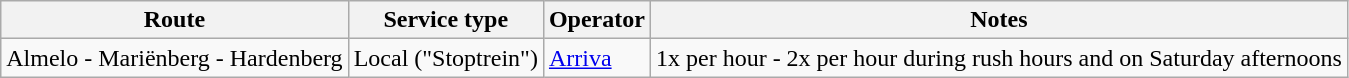<table class="wikitable">
<tr>
<th>Route</th>
<th>Service type</th>
<th>Operator</th>
<th>Notes</th>
</tr>
<tr>
<td>Almelo - Mariënberg - Hardenberg</td>
<td>Local ("Stoptrein")</td>
<td><a href='#'>Arriva</a></td>
<td>1x per hour - 2x per hour during rush hours and on Saturday afternoons</td>
</tr>
</table>
